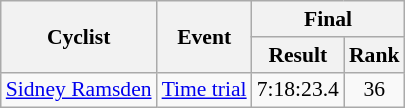<table class=wikitable style="font-size:90%">
<tr>
<th rowspan=2>Cyclist</th>
<th rowspan=2>Event</th>
<th colspan=2>Final</th>
</tr>
<tr>
<th>Result</th>
<th>Rank</th>
</tr>
<tr>
<td><a href='#'>Sidney Ramsden</a></td>
<td><a href='#'>Time trial</a></td>
<td align=center>7:18:23.4</td>
<td align=center>36</td>
</tr>
</table>
